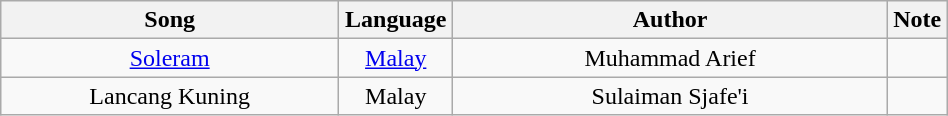<table class="wikitable" style="width:50%;text-align:center">
<tr>
<th style="width:35%">Song</th>
<th style="width:10%">Language</th>
<th style="width:45%">Author</th>
<th style="width:5%">Note</th>
</tr>
<tr>
<td><a href='#'>Soleram</a></td>
<td><a href='#'>Malay</a></td>
<td>Muhammad Arief</td>
<td></td>
</tr>
<tr>
<td>Lancang Kuning</td>
<td>Malay</td>
<td>Sulaiman Sjafe'i</td>
<td></td>
</tr>
</table>
